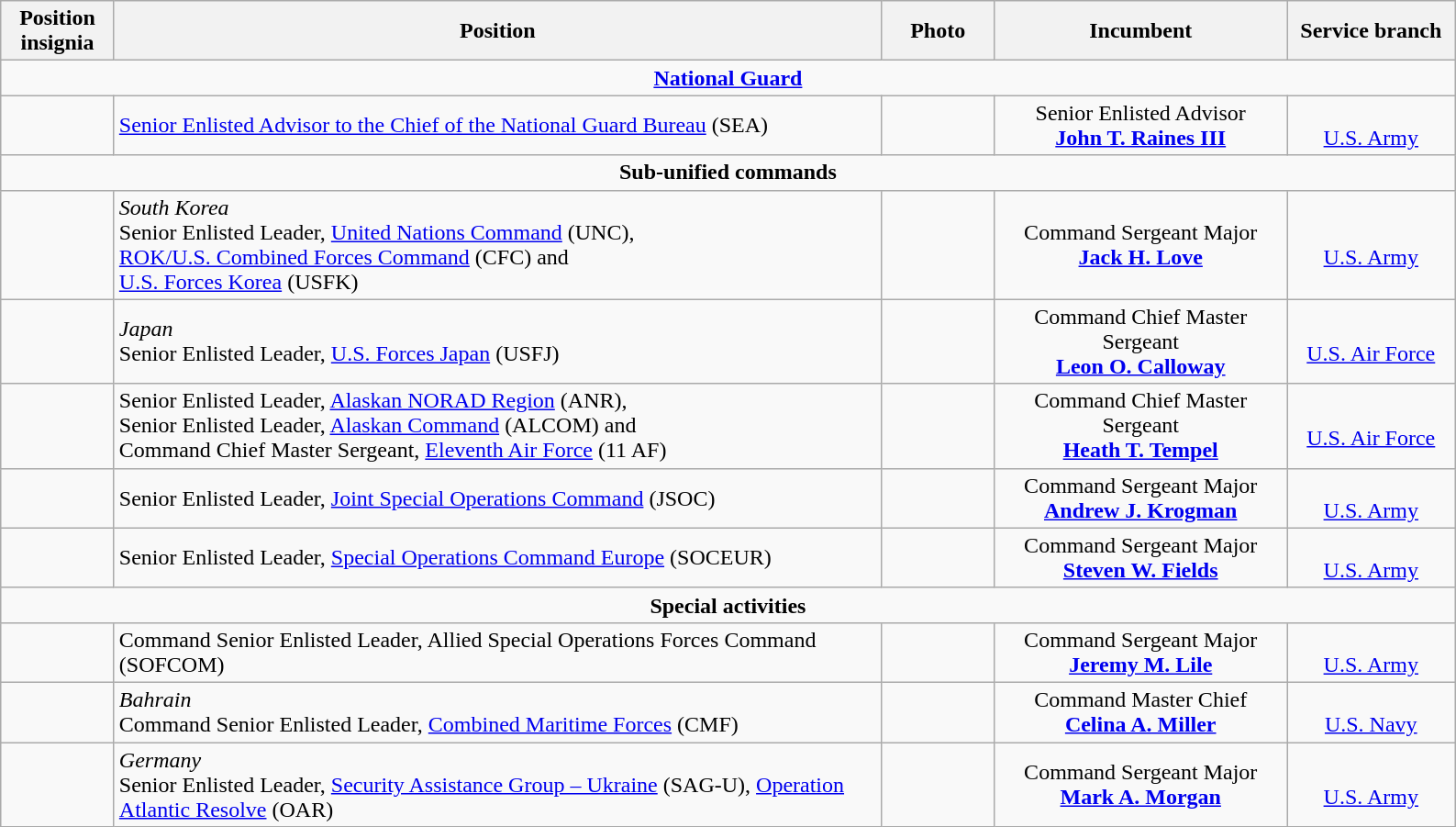<table class="wikitable">
<tr>
<th width="75" style="text-align:center">Position insignia</th>
<th width="550" style="text-align:center">Position</th>
<th width="75" style="text-align:center">Photo</th>
<th width="205" style="text-align:center">Incumbent</th>
<th width="115" style="text-align:center">Service branch</th>
</tr>
<tr>
<td colspan="5" style="text-align:center"><strong><a href='#'>National Guard</a></strong></td>
</tr>
<tr>
<td></td>
<td><a href='#'>Senior Enlisted Advisor to the Chief of the National Guard Bureau</a> (SEA)</td>
<td></td>
<td style="text-align:center">Senior Enlisted Advisor<br><strong><a href='#'>John T. Raines III</a></strong></td>
<td style="text-align:center"><br><a href='#'>U.S. Army</a></td>
</tr>
<tr>
<td colspan="5" style="text-align:center"><strong>Sub-unified commands</strong></td>
</tr>
<tr>
<td>  </td>
<td><em>South Korea</em><br>Senior Enlisted Leader, <a href='#'>United Nations Command</a> (UNC),<br><a href='#'>ROK/U.S. Combined Forces Command</a> (CFC) and<br><a href='#'>U.S. Forces Korea</a> (USFK)</td>
<td></td>
<td style="text-align:center">Command Sergeant Major<br><strong><a href='#'>Jack H. Love</a></strong></td>
<td style="text-align:center"><br><a href='#'>U.S. Army</a></td>
</tr>
<tr>
<td></td>
<td><em>Japan</em><br>Senior Enlisted Leader, <a href='#'>U.S. Forces Japan</a> (USFJ)</td>
<td></td>
<td style="text-align:center">Command Chief Master Sergeant<br><strong><a href='#'>Leon O. Calloway</a></strong></td>
<td style="text-align:center"><br><a href='#'>U.S. Air Force</a></td>
</tr>
<tr>
<td>  </td>
<td>Senior Enlisted Leader, <a href='#'>Alaskan NORAD Region</a> (ANR),<br>Senior Enlisted Leader, <a href='#'>Alaskan Command</a> (ALCOM) and<br>Command Chief Master Sergeant, <a href='#'>Eleventh Air Force</a> (11 AF)</td>
<td></td>
<td style="text-align:center">Command Chief Master Sergeant<br><strong><a href='#'>Heath T. Tempel</a></strong></td>
<td style="text-align:center"><br><a href='#'>U.S. Air Force</a></td>
</tr>
<tr>
<td></td>
<td>Senior Enlisted Leader, <a href='#'>Joint Special Operations Command</a> (JSOC)</td>
<td></td>
<td style="text-align:center">Command Sergeant Major<br><strong><a href='#'>Andrew J. Krogman</a></strong></td>
<td style="text-align:center"><br><a href='#'>U.S. Army</a></td>
</tr>
<tr>
<td></td>
<td>Senior Enlisted Leader, <a href='#'>Special Operations Command Europe</a> (SOCEUR)</td>
<td></td>
<td style="text-align:center">Command Sergeant Major<br><strong><a href='#'>Steven W. Fields</a></strong></td>
<td style="text-align:center"><br><a href='#'>U.S. Army</a></td>
</tr>
<tr>
<td colspan="5" style="text-align:center"><strong>Special activities</strong></td>
</tr>
<tr>
<td></td>
<td>Command Senior Enlisted Leader, Allied Special Operations Forces Command (SOFCOM)</td>
<td></td>
<td style="text-align:center">Command Sergeant Major<br><strong><a href='#'>Jeremy M. Lile</a></strong></td>
<td style="text-align:center"><br><a href='#'>U.S. Army</a></td>
</tr>
<tr>
<td></td>
<td><em>Bahrain</em><br>Command Senior Enlisted Leader, <a href='#'>Combined Maritime Forces</a> (CMF)</td>
<td></td>
<td style="text-align:center">Command Master Chief<br><strong><a href='#'>Celina A. Miller</a></strong></td>
<td style="text-align:center"><br><a href='#'>U.S. Navy</a></td>
</tr>
<tr>
<td></td>
<td><em>Germany</em><br>Senior Enlisted Leader, <a href='#'>Security Assistance Group – Ukraine</a> (SAG-U), <a href='#'>Operation Atlantic Resolve</a> (OAR)</td>
<td></td>
<td style="text-align:center">Command Sergeant Major<br><strong><a href='#'>Mark A. Morgan</a></strong></td>
<td style="text-align:center"><br><a href='#'>U.S. Army</a></td>
</tr>
</table>
